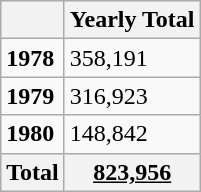<table class="wikitable">
<tr>
<th></th>
<th>Yearly Total</th>
</tr>
<tr>
<td><strong>1978</strong></td>
<td>358,191</td>
</tr>
<tr>
<td><strong>1979</strong></td>
<td>316,923</td>
</tr>
<tr>
<td><strong>1980</strong></td>
<td>148,842</td>
</tr>
<tr>
<th>Total</th>
<th><u>823,956</u></th>
</tr>
</table>
